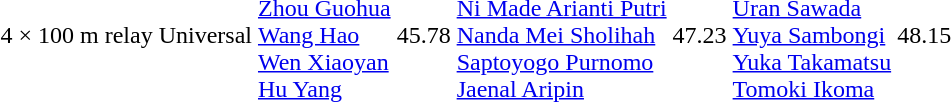<table>
<tr>
<td>4 × 100 m relay</td>
<td>Universal</td>
<td><br><a href='#'>Zhou Guohua</a><br><a href='#'>Wang Hao</a><br><a href='#'>Wen Xiaoyan</a><br><a href='#'>Hu Yang</a></td>
<td>45.78 </td>
<td><br><a href='#'>Ni Made Arianti Putri</a><br><a href='#'>Nanda Mei Sholihah</a><br><a href='#'>Saptoyogo Purnomo</a><br><a href='#'>Jaenal Aripin</a></td>
<td>47.23 </td>
<td><br><a href='#'>Uran Sawada</a><br><a href='#'>Yuya Sambongi</a><br><a href='#'>Yuka Takamatsu</a><br><a href='#'>Tomoki Ikoma</a></td>
<td>48.15</td>
</tr>
</table>
